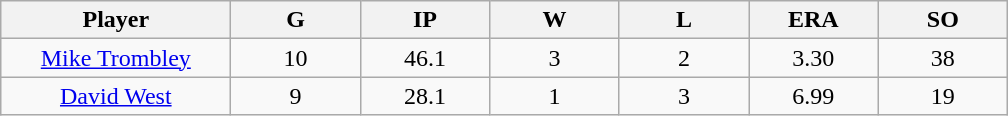<table class="wikitable sortable">
<tr>
<th bgcolor="#DDDDFF" width="16%">Player</th>
<th bgcolor="#DDDDFF" width="9%">G</th>
<th bgcolor="#DDDDFF" width="9%">IP</th>
<th bgcolor="#DDDDFF" width="9%">W</th>
<th bgcolor="#DDDDFF" width="9%">L</th>
<th bgcolor="#DDDDFF" width="9%">ERA</th>
<th bgcolor="#DDDDFF" width="9%">SO</th>
</tr>
<tr align="center">
<td><a href='#'>Mike Trombley</a></td>
<td>10</td>
<td>46.1</td>
<td>3</td>
<td>2</td>
<td>3.30</td>
<td>38</td>
</tr>
<tr align="center">
<td><a href='#'>David West</a></td>
<td>9</td>
<td>28.1</td>
<td>1</td>
<td>3</td>
<td>6.99</td>
<td>19</td>
</tr>
</table>
